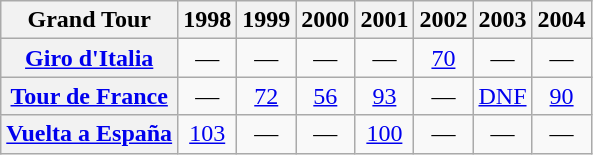<table class="wikitable plainrowheaders">
<tr>
<th>Grand Tour</th>
<th scope="col">1998</th>
<th scope="col">1999</th>
<th scope="col">2000</th>
<th scope="col">2001</th>
<th scope="col">2002</th>
<th scope="col">2003</th>
<th scope="col">2004</th>
</tr>
<tr style="text-align:center;">
<th scope="row"> <a href='#'>Giro d'Italia</a></th>
<td>—</td>
<td>—</td>
<td>—</td>
<td>—</td>
<td style="text-align:center;"><a href='#'>70</a></td>
<td>—</td>
<td>—</td>
</tr>
<tr style="text-align:center;">
<th scope="row"> <a href='#'>Tour de France</a></th>
<td>—</td>
<td style="text-align:center;"><a href='#'>72</a></td>
<td style="text-align:center;"><a href='#'>56</a></td>
<td style="text-align:center;"><a href='#'>93</a></td>
<td>—</td>
<td style="text-align:center;"><a href='#'>DNF</a></td>
<td style="text-align:center;"><a href='#'>90</a></td>
</tr>
<tr style="text-align:center;">
<th scope="row"> <a href='#'>Vuelta a España</a></th>
<td style="text-align:center;"><a href='#'>103</a></td>
<td>—</td>
<td>—</td>
<td style="text-align:center;"><a href='#'>100</a></td>
<td>—</td>
<td>—</td>
<td>—</td>
</tr>
</table>
